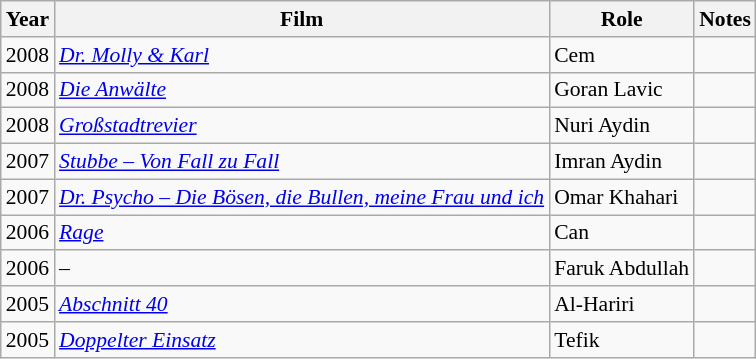<table class="wikitable" style="font-size: 90%;">
<tr>
<th>Year</th>
<th>Film</th>
<th>Role</th>
<th>Notes</th>
</tr>
<tr>
<td>2008</td>
<td><em><a href='#'>Dr. Molly & Karl</a></em></td>
<td>Cem</td>
<td></td>
</tr>
<tr>
<td>2008</td>
<td><em><a href='#'>Die Anwälte</a></em></td>
<td>Goran Lavic</td>
<td></td>
</tr>
<tr>
<td>2008</td>
<td><em><a href='#'>Großstadtrevier</a></em></td>
<td>Nuri Aydin</td>
<td></td>
</tr>
<tr>
<td>2007</td>
<td><em><a href='#'>Stubbe – Von Fall zu Fall</a></em></td>
<td>Imran Aydin</td>
<td></td>
</tr>
<tr>
<td>2007</td>
<td><em><a href='#'>Dr. Psycho – Die Bösen, die Bullen, meine Frau und ich</a></em></td>
<td>Omar Khahari</td>
<td></td>
</tr>
<tr>
<td>2006</td>
<td><em><a href='#'>Rage</a></em></td>
<td>Can</td>
<td></td>
</tr>
<tr>
<td>2006</td>
<td><em> – </em></td>
<td>Faruk Abdullah</td>
<td></td>
</tr>
<tr>
<td>2005</td>
<td><em><a href='#'>Abschnitt 40</a></em></td>
<td>Al-Hariri</td>
<td></td>
</tr>
<tr>
<td>2005</td>
<td><em><a href='#'>Doppelter Einsatz</a></em></td>
<td>Tefik</td>
<td></td>
</tr>
</table>
